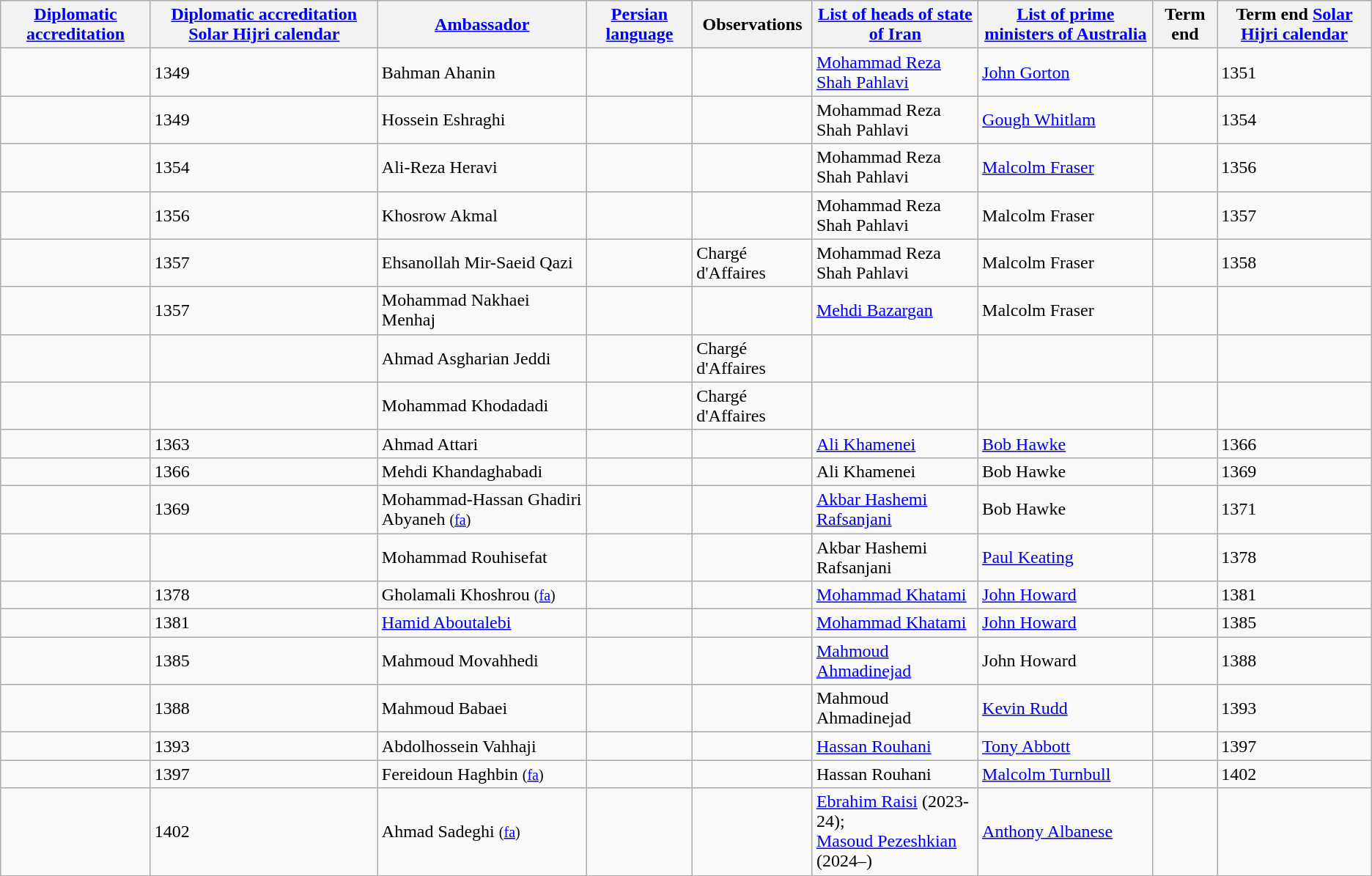<table class="wikitable sortable">
<tr>
<th><a href='#'>Diplomatic accreditation</a></th>
<th><a href='#'>Diplomatic accreditation</a> <a href='#'>Solar Hijri calendar</a></th>
<th><a href='#'>Ambassador</a></th>
<th><a href='#'>Persian language</a></th>
<th>Observations</th>
<th><a href='#'>List of heads of state of Iran</a></th>
<th><a href='#'>List of prime ministers of Australia</a></th>
<th>Term end</th>
<th>Term end <a href='#'>Solar Hijri calendar</a></th>
</tr>
<tr>
<td></td>
<td>1349</td>
<td>Bahman Ahanin</td>
<td></td>
<td></td>
<td><a href='#'>Mohammad Reza Shah Pahlavi</a></td>
<td><a href='#'>John Gorton</a></td>
<td></td>
<td>1351</td>
</tr>
<tr>
<td></td>
<td>1349</td>
<td>Hossein Eshraghi</td>
<td></td>
<td></td>
<td>Mohammad Reza Shah Pahlavi</td>
<td><a href='#'>Gough Whitlam</a></td>
<td></td>
<td>1354</td>
</tr>
<tr>
<td></td>
<td>1354</td>
<td>Ali-Reza Heravi</td>
<td></td>
<td></td>
<td>Mohammad Reza Shah Pahlavi</td>
<td><a href='#'>Malcolm Fraser</a></td>
<td></td>
<td>1356</td>
</tr>
<tr>
<td></td>
<td>1356</td>
<td>Khosrow Akmal</td>
<td></td>
<td></td>
<td>Mohammad Reza Shah Pahlavi</td>
<td>Malcolm Fraser</td>
<td></td>
<td>1357</td>
</tr>
<tr>
<td></td>
<td>1357</td>
<td>Ehsanollah Mir-Saeid Qazi</td>
<td></td>
<td>Chargé d'Affaires</td>
<td>Mohammad Reza Shah Pahlavi</td>
<td>Malcolm Fraser</td>
<td></td>
<td>1358</td>
</tr>
<tr>
<td></td>
<td>1357</td>
<td>Mohammad Nakhaei Menhaj</td>
<td></td>
<td></td>
<td><a href='#'>Mehdi Bazargan</a></td>
<td>Malcolm Fraser</td>
<td></td>
<td></td>
</tr>
<tr>
<td></td>
<td></td>
<td>Ahmad Asgharian Jeddi</td>
<td></td>
<td>Chargé d'Affaires</td>
<td></td>
<td></td>
<td></td>
<td></td>
</tr>
<tr>
<td></td>
<td></td>
<td>Mohammad Khodadadi</td>
<td></td>
<td>Chargé d'Affaires</td>
<td></td>
<td></td>
<td></td>
<td></td>
</tr>
<tr>
<td></td>
<td>1363</td>
<td>Ahmad Attari</td>
<td></td>
<td></td>
<td><a href='#'>Ali Khamenei</a></td>
<td><a href='#'>Bob Hawke</a></td>
<td></td>
<td>1366</td>
</tr>
<tr>
<td></td>
<td>1366</td>
<td>Mehdi Khandaghabadi</td>
<td></td>
<td></td>
<td>Ali Khamenei</td>
<td>Bob Hawke</td>
<td></td>
<td>1369</td>
</tr>
<tr>
<td></td>
<td>1369</td>
<td>Mohammad-Hassan Ghadiri Abyaneh <small>(<a href='#'>fa</a>)</small></td>
<td></td>
<td></td>
<td><a href='#'>Akbar Hashemi Rafsanjani</a></td>
<td>Bob Hawke</td>
<td></td>
<td>1371</td>
</tr>
<tr>
<td></td>
<td></td>
<td>Mohammad Rouhisefat</td>
<td></td>
<td></td>
<td>Akbar Hashemi Rafsanjani</td>
<td><a href='#'>Paul Keating</a></td>
<td></td>
<td>1378</td>
</tr>
<tr>
<td></td>
<td>1378</td>
<td>Gholamali Khoshrou <small>(<a href='#'>fa</a>)</small></td>
<td></td>
<td></td>
<td><a href='#'>Mohammad Khatami</a></td>
<td><a href='#'>John Howard</a></td>
<td></td>
<td>1381</td>
</tr>
<tr>
<td></td>
<td>1381</td>
<td><a href='#'>Hamid Aboutalebi</a></td>
<td></td>
<td></td>
<td><a href='#'>Mohammad Khatami</a></td>
<td><a href='#'>John Howard</a></td>
<td></td>
<td>1385</td>
</tr>
<tr>
<td></td>
<td>1385</td>
<td>Mahmoud Movahhedi</td>
<td></td>
<td></td>
<td><a href='#'>Mahmoud Ahmadinejad</a></td>
<td>John Howard</td>
<td></td>
<td>1388</td>
</tr>
<tr>
<td></td>
<td>1388</td>
<td>Mahmoud Babaei</td>
<td></td>
<td></td>
<td>Mahmoud Ahmadinejad</td>
<td><a href='#'>Kevin Rudd</a></td>
<td></td>
<td>1393</td>
</tr>
<tr>
<td></td>
<td>1393</td>
<td>Abdolhossein Vahhaji</td>
<td></td>
<td></td>
<td><a href='#'>Hassan Rouhani</a></td>
<td><a href='#'>Tony Abbott</a></td>
<td></td>
<td>1397</td>
</tr>
<tr>
<td></td>
<td>1397</td>
<td>Fereidoun Haghbin <small>(<a href='#'>fa</a>)</small></td>
<td></td>
<td></td>
<td>Hassan Rouhani</td>
<td><a href='#'>Malcolm Turnbull</a></td>
<td></td>
<td>1402</td>
</tr>
<tr>
<td></td>
<td>1402</td>
<td>Ahmad Sadeghi <small>(<a href='#'>fa</a>)</small></td>
<td></td>
<td></td>
<td><a href='#'>Ebrahim Raisi</a> (2023-24);<br><a href='#'>Masoud Pezeshkian</a> (2024–)</td>
<td><a href='#'>Anthony Albanese</a></td>
<td></td>
<td></td>
</tr>
</table>
